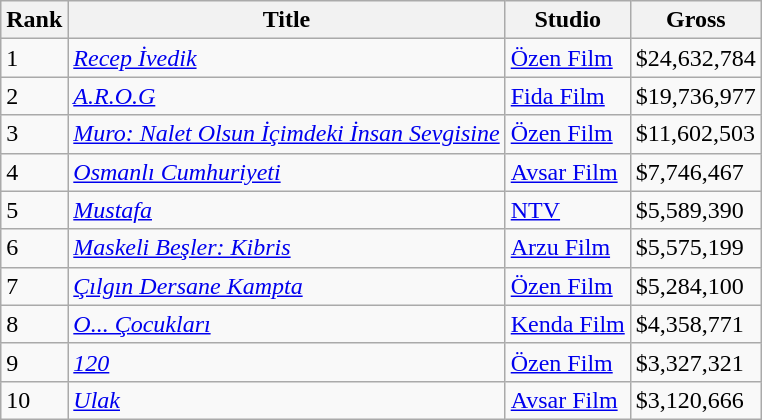<table class="wikitable sortable" align="center" style="margin:auto;">
<tr>
<th>Rank</th>
<th>Title</th>
<th>Studio</th>
<th>Gross</th>
</tr>
<tr>
<td>1</td>
<td><em><a href='#'>Recep İvedik</a></em></td>
<td><a href='#'>Özen Film</a></td>
<td>$24,632,784</td>
</tr>
<tr>
<td>2</td>
<td><em><a href='#'>A.R.O.G</a></em></td>
<td><a href='#'>Fida Film</a></td>
<td>$19,736,977</td>
</tr>
<tr>
<td>3</td>
<td><em><a href='#'>Muro: Nalet Olsun İçimdeki İnsan Sevgisine</a></em></td>
<td><a href='#'>Özen Film</a></td>
<td>$11,602,503</td>
</tr>
<tr>
<td>4</td>
<td><em><a href='#'>Osmanlı Cumhuriyeti</a></em></td>
<td><a href='#'>Avsar Film</a></td>
<td>$7,746,467</td>
</tr>
<tr>
<td>5</td>
<td><em><a href='#'>Mustafa</a></em></td>
<td><a href='#'>NTV</a></td>
<td>$5,589,390</td>
</tr>
<tr>
<td>6</td>
<td><em><a href='#'>Maskeli Beşler: Kibris</a></em></td>
<td><a href='#'>Arzu Film</a></td>
<td>$5,575,199</td>
</tr>
<tr>
<td>7</td>
<td><em><a href='#'>Çılgın Dersane Kampta</a></em></td>
<td><a href='#'>Özen Film</a></td>
<td>$5,284,100</td>
</tr>
<tr>
<td>8</td>
<td><em><a href='#'>O... Çocukları</a></em></td>
<td><a href='#'>Kenda Film</a></td>
<td>$4,358,771</td>
</tr>
<tr>
<td>9</td>
<td><em><a href='#'>120</a></em></td>
<td><a href='#'>Özen Film</a></td>
<td>$3,327,321</td>
</tr>
<tr>
<td>10</td>
<td><em><a href='#'>Ulak</a></em></td>
<td><a href='#'>Avsar Film</a></td>
<td>$3,120,666</td>
</tr>
</table>
